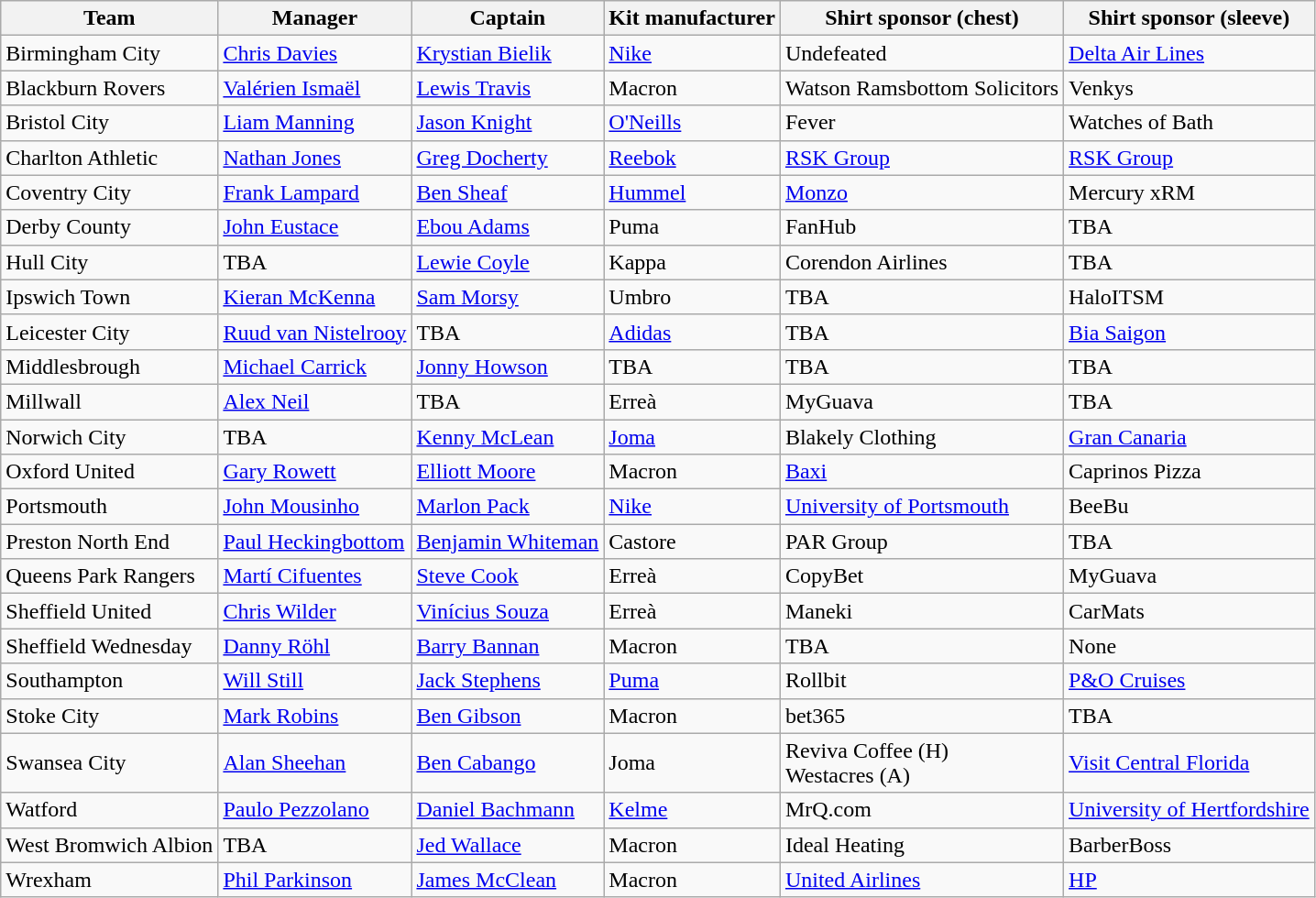<table class="wikitable sortable">
<tr>
<th>Team</th>
<th>Manager</th>
<th>Captain</th>
<th>Kit manufacturer</th>
<th>Shirt sponsor (chest)</th>
<th>Shirt sponsor (sleeve)</th>
</tr>
<tr>
<td>Birmingham City</td>
<td> <a href='#'>Chris Davies</a></td>
<td> <a href='#'>Krystian Bielik</a></td>
<td><a href='#'>Nike</a></td>
<td>Undefeated</td>
<td><a href='#'>Delta Air Lines</a></td>
</tr>
<tr>
<td>Blackburn Rovers</td>
<td> <a href='#'>Valérien Ismaël</a></td>
<td> <a href='#'>Lewis Travis</a></td>
<td>Macron</td>
<td>Watson Ramsbottom Solicitors</td>
<td>Venkys</td>
</tr>
<tr>
<td>Bristol City</td>
<td> <a href='#'>Liam Manning</a></td>
<td> <a href='#'>Jason Knight</a></td>
<td><a href='#'>O'Neills</a></td>
<td>Fever</td>
<td>Watches of Bath</td>
</tr>
<tr>
<td>Charlton Athletic</td>
<td> <a href='#'>Nathan Jones</a></td>
<td> <a href='#'>Greg Docherty</a></td>
<td><a href='#'>Reebok</a></td>
<td><a href='#'>RSK Group</a></td>
<td><a href='#'>RSK Group</a></td>
</tr>
<tr>
<td>Coventry City</td>
<td> <a href='#'>Frank Lampard</a></td>
<td> <a href='#'>Ben Sheaf</a></td>
<td><a href='#'>Hummel</a></td>
<td><a href='#'>Monzo</a></td>
<td>Mercury xRM</td>
</tr>
<tr>
<td>Derby County</td>
<td> <a href='#'>John Eustace</a></td>
<td> <a href='#'>Ebou Adams</a></td>
<td>Puma</td>
<td>FanHub</td>
<td>TBA</td>
</tr>
<tr>
<td>Hull City</td>
<td>TBA</td>
<td> <a href='#'>Lewie Coyle</a></td>
<td>Kappa</td>
<td>Corendon Airlines</td>
<td>TBA</td>
</tr>
<tr>
<td>Ipswich Town</td>
<td> <a href='#'>Kieran McKenna</a></td>
<td> <a href='#'>Sam Morsy</a></td>
<td>Umbro</td>
<td>TBA</td>
<td>HaloITSM</td>
</tr>
<tr>
<td>Leicester City</td>
<td> <a href='#'>Ruud van Nistelrooy</a></td>
<td>TBA</td>
<td><a href='#'>Adidas</a></td>
<td>TBA</td>
<td><a href='#'>Bia Saigon</a></td>
</tr>
<tr>
<td>Middlesbrough</td>
<td> <a href='#'>Michael Carrick</a></td>
<td> <a href='#'>Jonny Howson</a></td>
<td>TBA</td>
<td>TBA</td>
<td>TBA</td>
</tr>
<tr>
<td>Millwall</td>
<td> <a href='#'>Alex Neil</a></td>
<td>TBA</td>
<td>Erreà</td>
<td>MyGuava</td>
<td>TBA</td>
</tr>
<tr>
<td>Norwich City</td>
<td>TBA</td>
<td> <a href='#'>Kenny McLean</a></td>
<td><a href='#'>Joma</a></td>
<td>Blakely Clothing</td>
<td><a href='#'>Gran Canaria</a></td>
</tr>
<tr>
<td>Oxford United</td>
<td> <a href='#'>Gary Rowett</a></td>
<td> <a href='#'>Elliott Moore</a></td>
<td>Macron</td>
<td><a href='#'>Baxi</a></td>
<td>Caprinos Pizza</td>
</tr>
<tr>
<td>Portsmouth</td>
<td> <a href='#'>John Mousinho</a></td>
<td> <a href='#'>Marlon Pack</a></td>
<td><a href='#'>Nike</a></td>
<td><a href='#'>University of Portsmouth</a></td>
<td>BeeBu</td>
</tr>
<tr>
<td>Preston North End</td>
<td> <a href='#'>Paul Heckingbottom</a></td>
<td> <a href='#'>Benjamin Whiteman</a></td>
<td>Castore</td>
<td>PAR Group</td>
<td>TBA</td>
</tr>
<tr>
<td>Queens Park Rangers</td>
<td> <a href='#'>Martí Cifuentes</a></td>
<td> <a href='#'>Steve Cook</a></td>
<td>Erreà</td>
<td>CopyBet</td>
<td>MyGuava</td>
</tr>
<tr>
<td>Sheffield United</td>
<td> <a href='#'>Chris Wilder</a></td>
<td> <a href='#'>Vinícius Souza</a></td>
<td>Erreà</td>
<td>Maneki</td>
<td>CarMats</td>
</tr>
<tr>
<td>Sheffield Wednesday</td>
<td> <a href='#'>Danny Röhl</a></td>
<td> <a href='#'>Barry Bannan</a></td>
<td>Macron</td>
<td>TBA</td>
<td>None</td>
</tr>
<tr>
<td>Southampton</td>
<td> <a href='#'>Will Still</a></td>
<td> <a href='#'>Jack Stephens</a></td>
<td><a href='#'>Puma</a></td>
<td>Rollbit</td>
<td><a href='#'>P&O Cruises</a></td>
</tr>
<tr>
<td>Stoke City</td>
<td> <a href='#'>Mark Robins</a></td>
<td> <a href='#'>Ben Gibson</a></td>
<td>Macron</td>
<td>bet365</td>
<td>TBA</td>
</tr>
<tr>
<td>Swansea City</td>
<td> <a href='#'>Alan Sheehan</a></td>
<td> <a href='#'>Ben Cabango</a></td>
<td>Joma</td>
<td>Reviva Coffee (H)<br>Westacres (A)</td>
<td><a href='#'>Visit Central Florida</a></td>
</tr>
<tr>
<td>Watford</td>
<td> <a href='#'>Paulo Pezzolano</a></td>
<td> <a href='#'>Daniel Bachmann</a></td>
<td><a href='#'>Kelme</a></td>
<td>MrQ.com</td>
<td><a href='#'>University of Hertfordshire</a></td>
</tr>
<tr>
<td>West Bromwich Albion</td>
<td>TBA</td>
<td> <a href='#'>Jed Wallace</a></td>
<td>Macron</td>
<td>Ideal Heating</td>
<td>BarberBoss</td>
</tr>
<tr>
<td>Wrexham</td>
<td> <a href='#'>Phil Parkinson</a></td>
<td> <a href='#'>James McClean</a></td>
<td>Macron</td>
<td><a href='#'>United Airlines</a></td>
<td><a href='#'>HP</a></td>
</tr>
</table>
